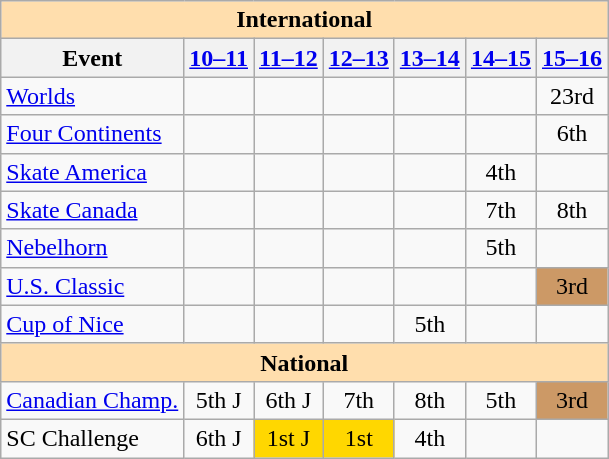<table class="wikitable" style="text-align:center">
<tr>
<th style="background-color: #ffdead; " colspan=7 align=center>International</th>
</tr>
<tr>
<th>Event</th>
<th><a href='#'>10–11</a></th>
<th><a href='#'>11–12</a></th>
<th><a href='#'>12–13</a></th>
<th><a href='#'>13–14</a></th>
<th><a href='#'>14–15</a></th>
<th><a href='#'>15–16</a></th>
</tr>
<tr>
<td align=left><a href='#'>Worlds</a></td>
<td></td>
<td></td>
<td></td>
<td></td>
<td></td>
<td>23rd</td>
</tr>
<tr>
<td align=left><a href='#'>Four Continents</a></td>
<td></td>
<td></td>
<td></td>
<td></td>
<td></td>
<td>6th</td>
</tr>
<tr>
<td align=left> <a href='#'>Skate America</a></td>
<td></td>
<td></td>
<td></td>
<td></td>
<td>4th</td>
<td></td>
</tr>
<tr>
<td align=left> <a href='#'>Skate Canada</a></td>
<td></td>
<td></td>
<td></td>
<td></td>
<td>7th</td>
<td>8th</td>
</tr>
<tr>
<td align=left> <a href='#'>Nebelhorn</a></td>
<td></td>
<td></td>
<td></td>
<td></td>
<td>5th</td>
<td></td>
</tr>
<tr>
<td align=left> <a href='#'>U.S. Classic</a></td>
<td></td>
<td></td>
<td></td>
<td></td>
<td></td>
<td bgcolor=cc9966>3rd</td>
</tr>
<tr>
<td align=left><a href='#'>Cup of Nice</a></td>
<td></td>
<td></td>
<td></td>
<td>5th</td>
<td></td>
<td></td>
</tr>
<tr>
<th style="background-color: #ffdead; " colspan=7 align=center>National</th>
</tr>
<tr>
<td align=left><a href='#'>Canadian Champ.</a></td>
<td>5th J</td>
<td>6th J</td>
<td>7th</td>
<td>8th</td>
<td>5th</td>
<td bgcolor=cc9966>3rd</td>
</tr>
<tr>
<td align=left>SC Challenge</td>
<td>6th J</td>
<td bgcolor=gold>1st J</td>
<td bgcolor=gold>1st</td>
<td>4th</td>
<td></td>
<td></td>
</tr>
</table>
